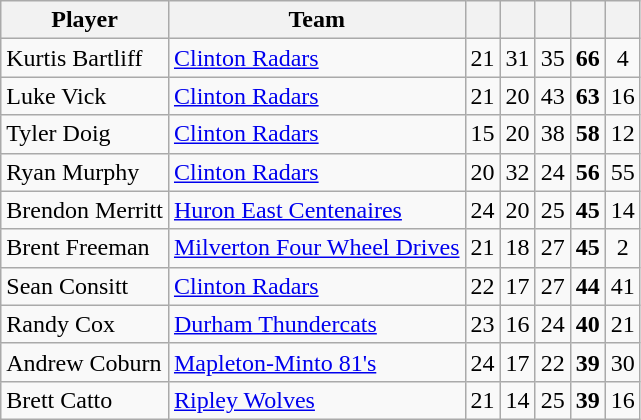<table class="wikitable" style="text-align:center">
<tr>
<th width:30%;">Player</th>
<th width:30%;">Team</th>
<th width:7.5%;"></th>
<th width:7.5%;"></th>
<th width:7.5%;"></th>
<th width:7.5%;"></th>
<th width:7.5%;"></th>
</tr>
<tr>
<td align=left>Kurtis Bartliff</td>
<td align=left><a href='#'>Clinton Radars</a></td>
<td>21</td>
<td>31</td>
<td>35</td>
<td><strong>66</strong></td>
<td>4</td>
</tr>
<tr>
<td align=left>Luke Vick</td>
<td align=left><a href='#'>Clinton Radars</a></td>
<td>21</td>
<td>20</td>
<td>43</td>
<td><strong>63</strong></td>
<td>16</td>
</tr>
<tr>
<td align=left>Tyler Doig</td>
<td align=left><a href='#'>Clinton Radars</a></td>
<td>15</td>
<td>20</td>
<td>38</td>
<td><strong>58</strong></td>
<td>12</td>
</tr>
<tr>
<td align=left>Ryan Murphy</td>
<td align=left><a href='#'>Clinton Radars</a></td>
<td>20</td>
<td>32</td>
<td>24</td>
<td><strong>56</strong></td>
<td>55</td>
</tr>
<tr>
<td align=left>Brendon Merritt</td>
<td align=left><a href='#'>Huron East Centenaires</a></td>
<td>24</td>
<td>20</td>
<td>25</td>
<td><strong>45</strong></td>
<td>14</td>
</tr>
<tr>
<td align=left>Brent Freeman</td>
<td align=left><a href='#'>Milverton Four Wheel Drives</a></td>
<td>21</td>
<td>18</td>
<td>27</td>
<td><strong>45</strong></td>
<td>2</td>
</tr>
<tr>
<td align=left>Sean Consitt</td>
<td align=left><a href='#'>Clinton Radars</a></td>
<td>22</td>
<td>17</td>
<td>27</td>
<td><strong>44</strong></td>
<td>41</td>
</tr>
<tr>
<td align=left>Randy Cox</td>
<td align=left><a href='#'>Durham Thundercats</a></td>
<td>23</td>
<td>16</td>
<td>24</td>
<td><strong>40</strong></td>
<td>21</td>
</tr>
<tr>
<td align=left>Andrew Coburn</td>
<td align=left><a href='#'>Mapleton-Minto 81's</a></td>
<td>24</td>
<td>17</td>
<td>22</td>
<td><strong>39</strong></td>
<td>30</td>
</tr>
<tr>
<td align=left>Brett Catto</td>
<td align=left><a href='#'>Ripley Wolves</a></td>
<td>21</td>
<td>14</td>
<td>25</td>
<td><strong>39</strong></td>
<td>16</td>
</tr>
</table>
